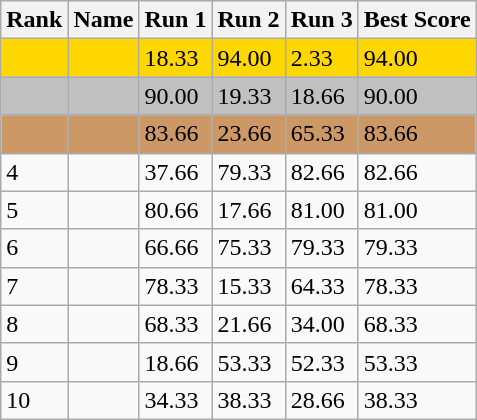<table class="wikitable">
<tr>
<th>Rank</th>
<th>Name</th>
<th>Run 1</th>
<th>Run 2</th>
<th>Run 3</th>
<th>Best Score</th>
</tr>
<tr style="background:gold;">
<td></td>
<td></td>
<td>18.33</td>
<td>94.00</td>
<td>2.33</td>
<td>94.00</td>
</tr>
<tr style="background:silver;">
<td></td>
<td></td>
<td>90.00</td>
<td>19.33</td>
<td>18.66</td>
<td>90.00</td>
</tr>
<tr style="background:#cc9966;">
<td></td>
<td></td>
<td>83.66</td>
<td>23.66</td>
<td>65.33</td>
<td>83.66</td>
</tr>
<tr>
<td>4</td>
<td></td>
<td>37.66</td>
<td>79.33</td>
<td>82.66</td>
<td>82.66</td>
</tr>
<tr>
<td>5</td>
<td></td>
<td>80.66</td>
<td>17.66</td>
<td>81.00</td>
<td>81.00</td>
</tr>
<tr>
<td>6</td>
<td></td>
<td>66.66</td>
<td>75.33</td>
<td>79.33</td>
<td>79.33</td>
</tr>
<tr>
<td>7</td>
<td></td>
<td>78.33</td>
<td>15.33</td>
<td>64.33</td>
<td>78.33</td>
</tr>
<tr>
<td>8</td>
<td></td>
<td>68.33</td>
<td>21.66</td>
<td>34.00</td>
<td>68.33</td>
</tr>
<tr>
<td>9</td>
<td></td>
<td>18.66</td>
<td>53.33</td>
<td>52.33</td>
<td>53.33</td>
</tr>
<tr>
<td>10</td>
<td></td>
<td>34.33</td>
<td>38.33</td>
<td>28.66</td>
<td>38.33</td>
</tr>
</table>
